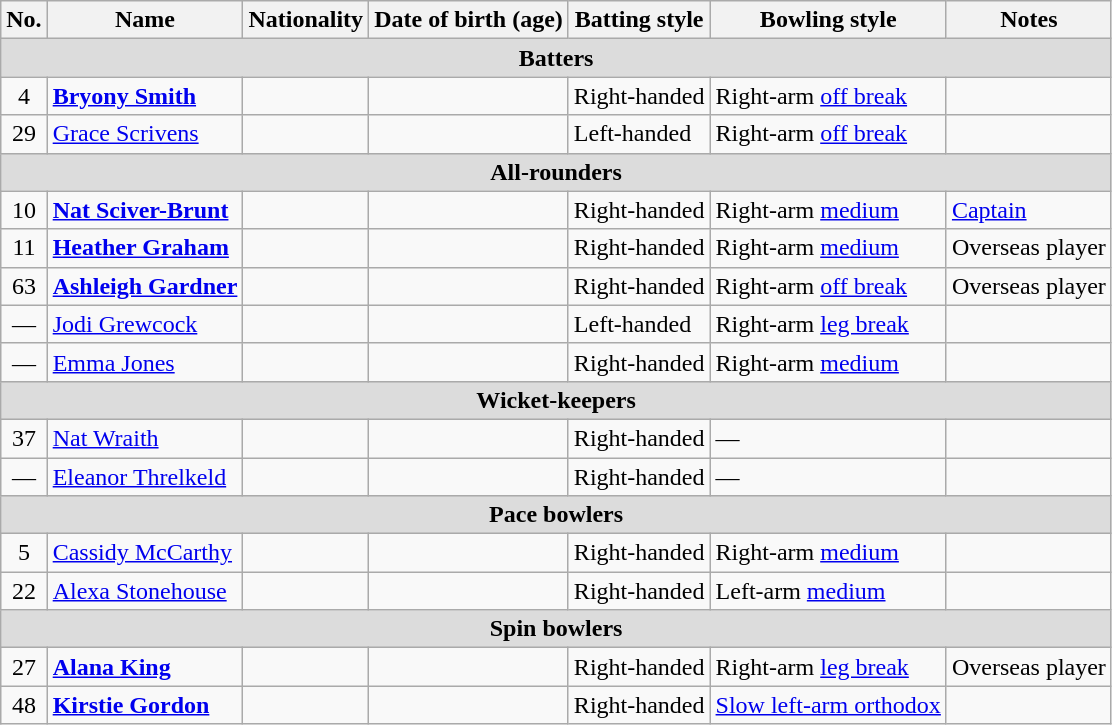<table class="wikitable">
<tr>
<th>No.</th>
<th>Name</th>
<th>Nationality</th>
<th>Date of birth (age)</th>
<th>Batting style</th>
<th>Bowling style</th>
<th>Notes</th>
</tr>
<tr>
<th colspan="7" style="background: #DCDCDC" align=right>Batters</th>
</tr>
<tr>
<td style="text-align:center">4</td>
<td><strong><a href='#'>Bryony Smith</a></strong></td>
<td></td>
<td></td>
<td>Right-handed</td>
<td>Right-arm <a href='#'>off break</a></td>
<td></td>
</tr>
<tr>
<td style="text-align:center">29</td>
<td><a href='#'>Grace Scrivens</a></td>
<td></td>
<td></td>
<td>Left-handed</td>
<td>Right-arm <a href='#'>off break</a></td>
<td></td>
</tr>
<tr>
<th colspan="7" style="background: #DCDCDC" align=right>All-rounders</th>
</tr>
<tr>
<td style="text-align:center">10</td>
<td><strong><a href='#'>Nat Sciver-Brunt</a></strong></td>
<td></td>
<td></td>
<td>Right-handed</td>
<td>Right-arm <a href='#'>medium</a></td>
<td><a href='#'>Captain</a></td>
</tr>
<tr>
<td style="text-align:center">11</td>
<td><strong><a href='#'>Heather Graham</a></strong></td>
<td></td>
<td></td>
<td>Right-handed</td>
<td>Right-arm <a href='#'>medium</a></td>
<td>Overseas player</td>
</tr>
<tr>
<td style="text-align:center">63</td>
<td><strong><a href='#'>Ashleigh Gardner</a></strong></td>
<td></td>
<td></td>
<td>Right-handed</td>
<td>Right-arm <a href='#'>off break</a></td>
<td>Overseas player</td>
</tr>
<tr>
<td style="text-align:center">—</td>
<td><a href='#'>Jodi Grewcock</a></td>
<td></td>
<td></td>
<td>Left-handed</td>
<td>Right-arm <a href='#'>leg break</a></td>
<td></td>
</tr>
<tr>
<td style="text-align:center">—</td>
<td><a href='#'>Emma Jones</a></td>
<td></td>
<td></td>
<td>Right-handed</td>
<td>Right-arm <a href='#'>medium</a></td>
<td></td>
</tr>
<tr>
<th colspan="7" style="background: #DCDCDC" align=right>Wicket-keepers</th>
</tr>
<tr>
<td style="text-align:center">37</td>
<td><a href='#'>Nat Wraith</a></td>
<td></td>
<td></td>
<td>Right-handed</td>
<td>—</td>
<td></td>
</tr>
<tr>
<td style="text-align:center">—</td>
<td><a href='#'>Eleanor Threlkeld</a></td>
<td></td>
<td></td>
<td>Right-handed</td>
<td>—</td>
<td></td>
</tr>
<tr>
<th colspan="7" style="background: #DCDCDC" align=right>Pace bowlers</th>
</tr>
<tr>
<td style="text-align:center">5</td>
<td><a href='#'>Cassidy McCarthy</a></td>
<td></td>
<td></td>
<td>Right-handed</td>
<td>Right-arm <a href='#'>medium</a></td>
<td></td>
</tr>
<tr>
<td style="text-align:center">22</td>
<td><a href='#'>Alexa Stonehouse</a></td>
<td></td>
<td></td>
<td>Right-handed</td>
<td>Left-arm <a href='#'>medium</a></td>
<td></td>
</tr>
<tr>
<th colspan="7" style="background: #DCDCDC" align=right>Spin bowlers</th>
</tr>
<tr>
<td style="text-align:center">27</td>
<td><strong><a href='#'>Alana King</a></strong></td>
<td></td>
<td></td>
<td>Right-handed</td>
<td>Right-arm <a href='#'>leg break</a></td>
<td>Overseas player</td>
</tr>
<tr>
<td style="text-align:center">48</td>
<td><strong><a href='#'>Kirstie Gordon</a></strong></td>
<td></td>
<td></td>
<td>Right-handed</td>
<td><a href='#'>Slow left-arm orthodox</a></td>
<td></td>
</tr>
</table>
